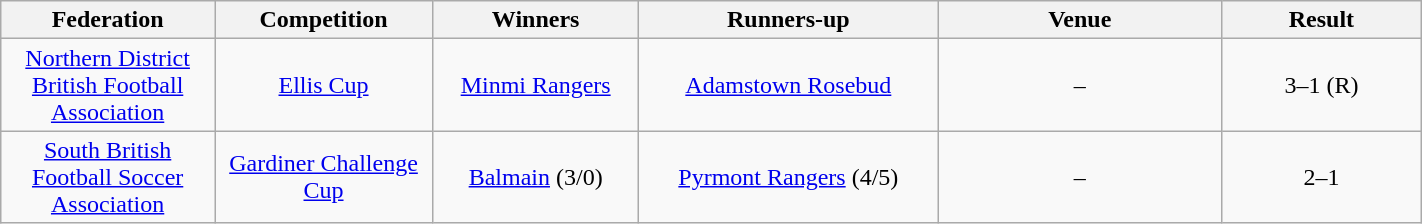<table class="wikitable" width="75%">
<tr>
<th style="width:10em">Federation</th>
<th style="width:10em">Competition</th>
<th style="width:10em">Winners</th>
<th style="width:15em">Runners-up</th>
<th style="width:15em">Venue</th>
<th style="width:10em">Result</th>
</tr>
<tr>
<td align="center"><a href='#'>Northern District British Football Association</a></td>
<td align="center"><a href='#'>Ellis Cup</a></td>
<td align="center"><a href='#'>Minmi Rangers</a></td>
<td align="center"><a href='#'>Adamstown Rosebud</a></td>
<td align="center">–</td>
<td align="center">3–1 (R)</td>
</tr>
<tr>
<td align="center"><a href='#'>South British Football Soccer Association</a></td>
<td align="center"><a href='#'>Gardiner Challenge Cup</a></td>
<td align="center"><a href='#'>Balmain</a> (3/0)</td>
<td align="center"><a href='#'>Pyrmont Rangers</a> (4/5)</td>
<td align="center">–</td>
<td align="center">2–1</td>
</tr>
</table>
